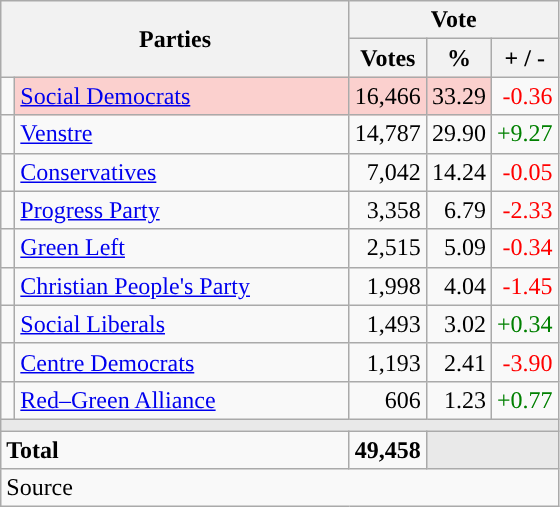<table class="wikitable" style="text-align:right;">
<tr>
<th style="text-align:centre;" rowspan="2" colspan="2" width="225">Parties</th>
<th colspan="3">Vote</th>
</tr>
<tr>
<th width="15">Votes</th>
<th width="15">%</th>
<th width="15">+ / -</th>
</tr>
<tr>
<td width="2" style="color:inherit;background:"></td>
<td bgcolor=#fbd0ce  align="left"><a href='#'>Social Democrats</a></td>
<td bgcolor=#fbd0ce>16,466</td>
<td bgcolor=#fbd0ce>33.29</td>
<td style=color:red;>-0.36</td>
</tr>
<tr>
<td width="2" style="color:inherit;background:"></td>
<td align="left"><a href='#'>Venstre</a></td>
<td>14,787</td>
<td>29.90</td>
<td style=color:green;>+9.27</td>
</tr>
<tr>
<td width="2" style="color:inherit;background:"></td>
<td align="left"><a href='#'>Conservatives</a></td>
<td>7,042</td>
<td>14.24</td>
<td style=color:red;>-0.05</td>
</tr>
<tr>
<td width="2" style="color:inherit;background:"></td>
<td align="left"><a href='#'>Progress Party</a></td>
<td>3,358</td>
<td>6.79</td>
<td style=color:red;>-2.33</td>
</tr>
<tr>
<td width="2" style="color:inherit;background:"></td>
<td align="left"><a href='#'>Green Left</a></td>
<td>2,515</td>
<td>5.09</td>
<td style=color:red;>-0.34</td>
</tr>
<tr>
<td width="2" style="color:inherit;background:"></td>
<td align="left"><a href='#'>Christian People's Party</a></td>
<td>1,998</td>
<td>4.04</td>
<td style=color:red;>-1.45</td>
</tr>
<tr>
<td width="2" style="color:inherit;background:"></td>
<td align="left"><a href='#'>Social Liberals</a></td>
<td>1,493</td>
<td>3.02</td>
<td style=color:green;>+0.34</td>
</tr>
<tr>
<td width="2" style="color:inherit;background:"></td>
<td align="left"><a href='#'>Centre Democrats</a></td>
<td>1,193</td>
<td>2.41</td>
<td style=color:red;>-3.90</td>
</tr>
<tr>
<td width="2" style="color:inherit;background:"></td>
<td align="left"><a href='#'>Red–Green Alliance</a></td>
<td>606</td>
<td>1.23</td>
<td style=color:green;>+0.77</td>
</tr>
<tr>
<td colspan="7" bgcolor="#E9E9E9"></td>
</tr>
<tr>
<td align="left" colspan="2"><strong>Total</strong></td>
<td><strong>49,458</strong></td>
<td bgcolor="#E9E9E9" colspan="2"></td>
</tr>
<tr>
<td align="left" colspan="6">Source</td>
</tr>
</table>
